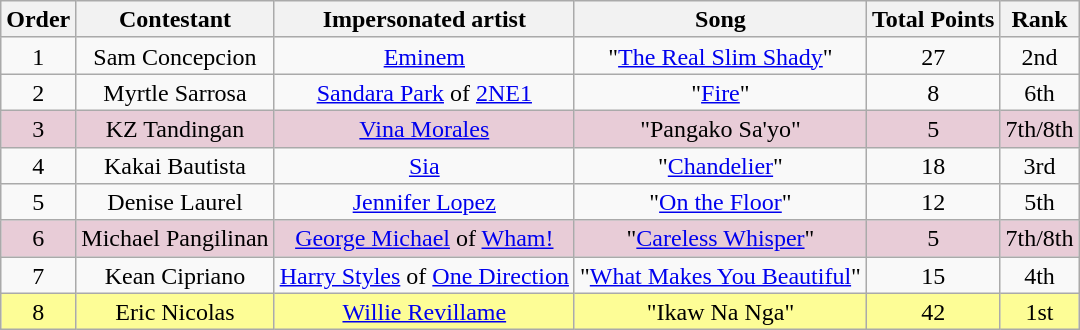<table class="wikitable" style="text-align:center; line-height:17px; width:auto;">
<tr>
<th>Order</th>
<th>Contestant</th>
<th>Impersonated artist</th>
<th>Song</th>
<th>Total Points</th>
<th>Rank</th>
</tr>
<tr>
<td>1</td>
<td>Sam Concepcion</td>
<td><a href='#'>Eminem</a></td>
<td>"<a href='#'>The Real Slim Shady</a>"</td>
<td>27</td>
<td>2nd</td>
</tr>
<tr>
<td>2</td>
<td>Myrtle Sarrosa</td>
<td><a href='#'>Sandara Park</a> of <a href='#'>2NE1</a></td>
<td>"<a href='#'>Fire</a>"</td>
<td>8</td>
<td>6th</td>
</tr>
<tr>
<td style="background: #E8CCD7">3</td>
<td style="background: #E8CCD7">KZ Tandingan</td>
<td style="background: #E8CCD7"><a href='#'>Vina Morales</a></td>
<td style="background: #E8CCD7">"Pangako Sa'yo"</td>
<td style="background: #E8CCD7">5</td>
<td style="background: #E8CCD7">7th/8th</td>
</tr>
<tr>
<td>4</td>
<td>Kakai Bautista</td>
<td><a href='#'>Sia</a></td>
<td>"<a href='#'>Chandelier</a>"</td>
<td>18</td>
<td>3rd</td>
</tr>
<tr>
<td>5</td>
<td>Denise Laurel</td>
<td><a href='#'>Jennifer Lopez</a></td>
<td>"<a href='#'>On the Floor</a>"</td>
<td>12</td>
<td>5th</td>
</tr>
<tr>
<td style="background: #E8CCD7">6</td>
<td style="background: #E8CCD7">Michael Pangilinan</td>
<td style="background: #E8CCD7"><a href='#'>George Michael</a> of <a href='#'>Wham!</a></td>
<td style="background: #E8CCD7">"<a href='#'>Careless Whisper</a>"</td>
<td style="background: #E8CCD7">5</td>
<td style="background: #E8CCD7">7th/8th</td>
</tr>
<tr>
<td>7</td>
<td>Kean Cipriano</td>
<td><a href='#'>Harry Styles</a> of <a href='#'>One Direction</a></td>
<td>"<a href='#'>What Makes You Beautiful</a>"</td>
<td>15</td>
<td>4th</td>
</tr>
<tr>
<td style="background:#FDFD96;">8</td>
<td style="background:#FDFD96;">Eric Nicolas</td>
<td style="background:#FDFD96;"><a href='#'>Willie Revillame</a></td>
<td style="background:#FDFD96;">"Ikaw Na Nga"</td>
<td style="background:#FDFD96;">42</td>
<td style="background:#FDFD96;">1st</td>
</tr>
</table>
